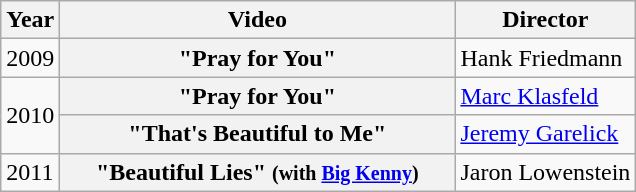<table class="wikitable plainrowheaders">
<tr>
<th>Year</th>
<th style="width:16em;">Video</th>
<th>Director</th>
</tr>
<tr>
<td>2009</td>
<th scope="row">"Pray for You"</th>
<td>Hank Friedmann</td>
</tr>
<tr>
<td rowspan="2">2010</td>
<th scope="row">"Pray for You"</th>
<td><a href='#'>Marc Klasfeld</a></td>
</tr>
<tr>
<th scope="row">"That's Beautiful to Me"</th>
<td><a href='#'>Jeremy Garelick</a></td>
</tr>
<tr>
<td>2011</td>
<th scope="row">"Beautiful Lies" <small>(with <a href='#'>Big Kenny</a>)</small></th>
<td>Jaron Lowenstein</td>
</tr>
</table>
